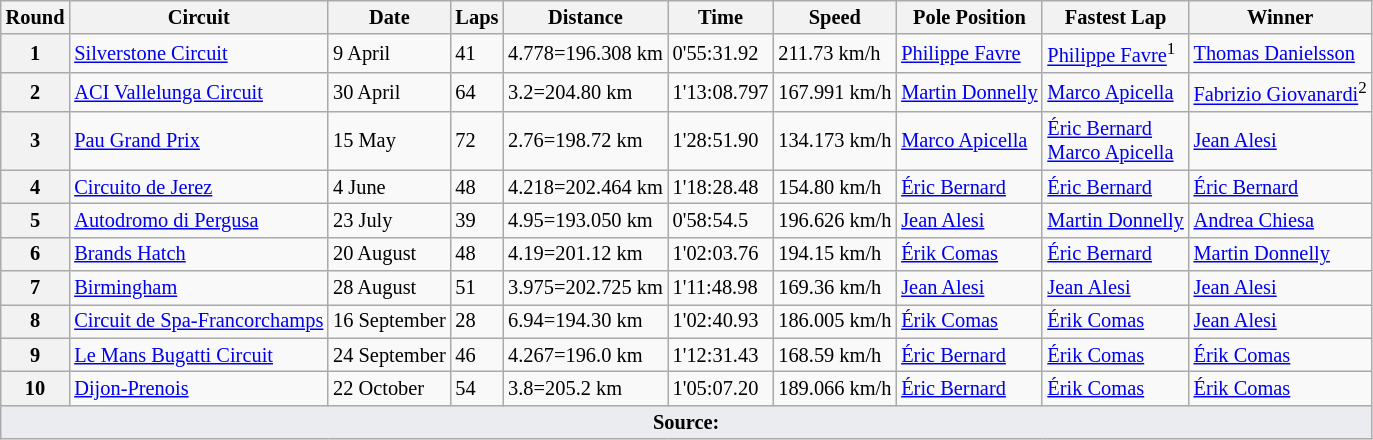<table class="wikitable" style="font-size:85%">
<tr>
<th>Round</th>
<th>Circuit</th>
<th>Date</th>
<th>Laps</th>
<th>Distance</th>
<th>Time</th>
<th>Speed</th>
<th>Pole Position</th>
<th>Fastest Lap</th>
<th>Winner</th>
</tr>
<tr>
<th>1</th>
<td nowrap> <a href='#'>Silverstone Circuit</a></td>
<td nowrap>9 April</td>
<td>41</td>
<td>4.778=196.308 km</td>
<td>0'55:31.92</td>
<td>211.73 km/h</td>
<td nowrap> <a href='#'>Philippe Favre</a></td>
<td nowrap> <a href='#'>Philippe Favre</a><sup>1</sup></td>
<td nowrap> <a href='#'>Thomas Danielsson</a></td>
</tr>
<tr>
<th>2</th>
<td nowrap> <a href='#'>ACI Vallelunga Circuit</a></td>
<td nowrap>30 April</td>
<td>64</td>
<td>3.2=204.80 km</td>
<td>1'13:08.797</td>
<td>167.991 km/h</td>
<td nowrap> <a href='#'>Martin Donnelly</a></td>
<td nowrap> <a href='#'>Marco Apicella</a></td>
<td nowrap> <a href='#'>Fabrizio Giovanardi</a><sup>2</sup></td>
</tr>
<tr>
<th>3</th>
<td nowrap> <a href='#'>Pau Grand Prix</a></td>
<td nowrap>15 May</td>
<td>72</td>
<td>2.76=198.72 km</td>
<td>1'28:51.90</td>
<td>134.173 km/h</td>
<td nowrap> <a href='#'>Marco Apicella</a></td>
<td nowrap> <a href='#'>Éric Bernard</a><br> <a href='#'>Marco Apicella</a></td>
<td nowrap> <a href='#'>Jean Alesi</a></td>
</tr>
<tr>
<th>4</th>
<td nowrap> <a href='#'>Circuito de Jerez</a></td>
<td nowrap>4 June</td>
<td>48</td>
<td>4.218=202.464 km</td>
<td>1'18:28.48</td>
<td>154.80 km/h</td>
<td nowrap> <a href='#'>Éric Bernard</a></td>
<td nowrap> <a href='#'>Éric Bernard</a></td>
<td nowrap> <a href='#'>Éric Bernard</a></td>
</tr>
<tr>
<th>5</th>
<td nowrap> <a href='#'>Autodromo di Pergusa</a></td>
<td nowrap>23 July</td>
<td>39</td>
<td>4.95=193.050 km</td>
<td>0'58:54.5</td>
<td>196.626 km/h</td>
<td nowrap> <a href='#'>Jean Alesi</a></td>
<td nowrap> <a href='#'>Martin Donnelly</a></td>
<td nowrap> <a href='#'>Andrea Chiesa</a></td>
</tr>
<tr>
<th>6</th>
<td nowrap> <a href='#'>Brands Hatch</a></td>
<td nowrap>20 August</td>
<td>48</td>
<td>4.19=201.12 km</td>
<td>1'02:03.76</td>
<td>194.15 km/h</td>
<td nowrap> <a href='#'>Érik Comas</a></td>
<td nowrap> <a href='#'>Éric Bernard</a></td>
<td nowrap> <a href='#'>Martin Donnelly</a></td>
</tr>
<tr>
<th>7</th>
<td nowrap> <a href='#'>Birmingham</a></td>
<td nowrap>28 August</td>
<td>51</td>
<td>3.975=202.725 km</td>
<td>1'11:48.98</td>
<td>169.36 km/h</td>
<td nowrap> <a href='#'>Jean Alesi</a></td>
<td nowrap> <a href='#'>Jean Alesi</a></td>
<td nowrap> <a href='#'>Jean Alesi</a></td>
</tr>
<tr>
<th>8</th>
<td nowrap> <a href='#'>Circuit de Spa-Francorchamps</a></td>
<td nowrap>16 September</td>
<td>28</td>
<td>6.94=194.30 km</td>
<td>1'02:40.93</td>
<td>186.005 km/h</td>
<td nowrap> <a href='#'>Érik Comas</a></td>
<td nowrap> <a href='#'>Érik Comas</a></td>
<td nowrap> <a href='#'>Jean Alesi</a></td>
</tr>
<tr>
<th>9</th>
<td nowrap> <a href='#'>Le Mans Bugatti Circuit</a></td>
<td nowrap>24 September</td>
<td>46</td>
<td>4.267=196.0 km</td>
<td>1'12:31.43</td>
<td>168.59 km/h</td>
<td nowrap> <a href='#'>Éric Bernard</a></td>
<td nowrap> <a href='#'>Érik Comas</a></td>
<td nowrap> <a href='#'>Érik Comas</a></td>
</tr>
<tr>
<th>10</th>
<td nowrap> <a href='#'>Dijon-Prenois</a></td>
<td nowrap>22 October</td>
<td>54</td>
<td>3.8=205.2 km</td>
<td>1'05:07.20</td>
<td>189.066 km/h</td>
<td nowrap> <a href='#'>Éric Bernard</a></td>
<td nowrap> <a href='#'>Érik Comas</a></td>
<td nowrap> <a href='#'>Érik Comas</a></td>
</tr>
<tr class="sortbottom">
<td colspan="10" style="background-color:#EAECF0;text-align:center"><strong>Source:</strong></td>
</tr>
</table>
